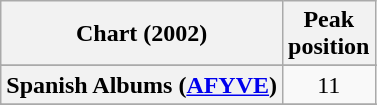<table class="wikitable sortable plainrowheaders">
<tr>
<th>Chart (2002)</th>
<th>Peak<br>position</th>
</tr>
<tr>
</tr>
<tr>
</tr>
<tr>
</tr>
<tr>
</tr>
<tr>
</tr>
<tr>
</tr>
<tr>
</tr>
<tr>
</tr>
<tr>
</tr>
<tr>
</tr>
<tr>
</tr>
<tr>
</tr>
<tr>
</tr>
<tr>
</tr>
<tr>
</tr>
<tr>
<th scope="row">Spanish Albums (<a href='#'>AFYVE</a>)</th>
<td align="center">11</td>
</tr>
<tr>
</tr>
<tr>
</tr>
<tr>
</tr>
<tr>
</tr>
<tr>
</tr>
</table>
